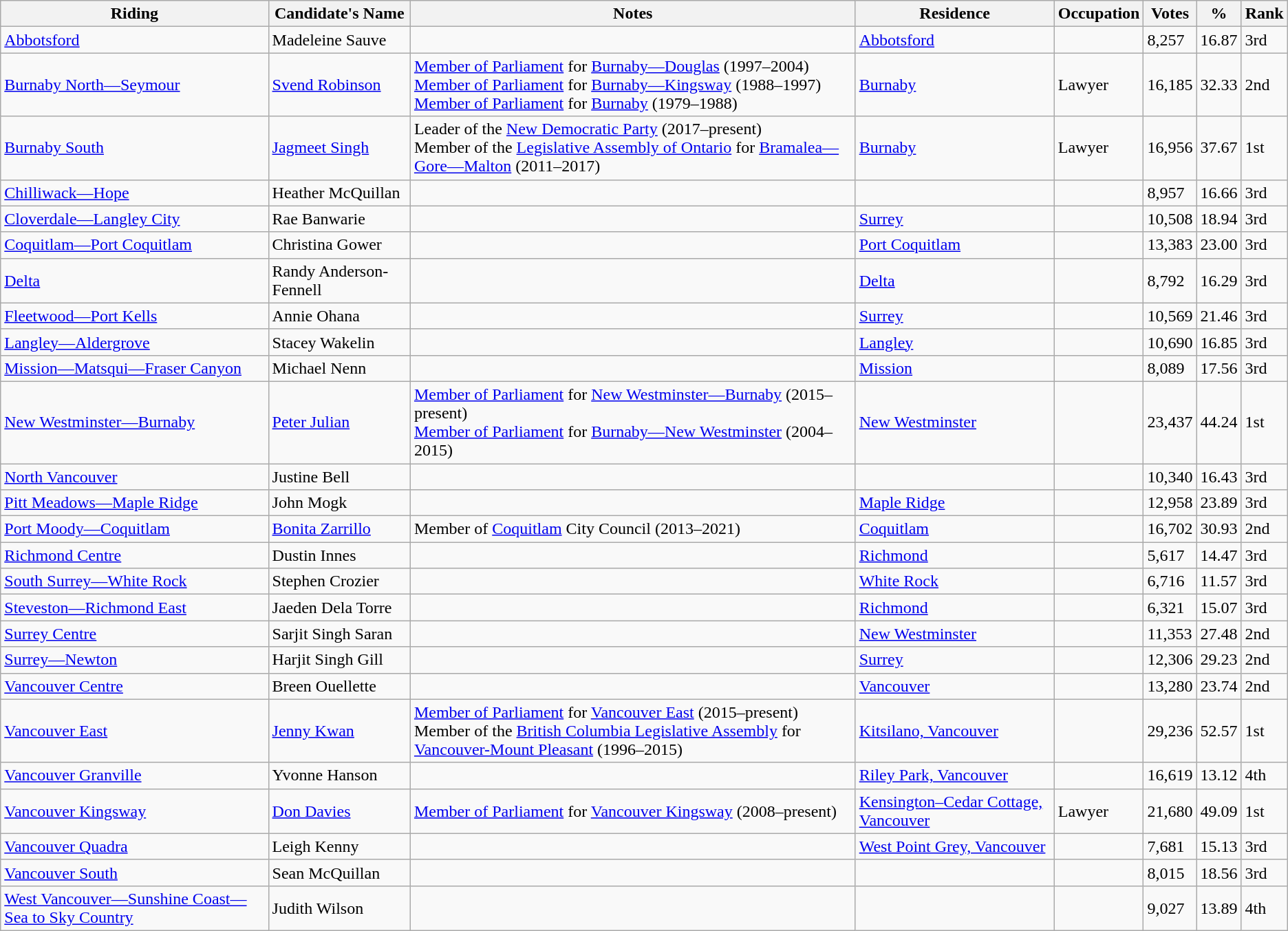<table class="wikitable sortable">
<tr>
<th>Riding<br></th>
<th>Candidate's Name</th>
<th>Notes</th>
<th>Residence</th>
<th>Occupation</th>
<th>Votes</th>
<th>%</th>
<th>Rank</th>
</tr>
<tr>
<td><a href='#'>Abbotsford</a></td>
<td>Madeleine Sauve</td>
<td></td>
<td><a href='#'>Abbotsford</a></td>
<td></td>
<td>8,257</td>
<td>16.87</td>
<td>3rd</td>
</tr>
<tr>
<td><a href='#'>Burnaby North—Seymour</a></td>
<td><a href='#'>Svend Robinson</a></td>
<td><a href='#'>Member of Parliament</a> for <a href='#'>Burnaby—Douglas</a> (1997–2004) <br> <a href='#'>Member of Parliament</a> for <a href='#'>Burnaby—Kingsway</a> (1988–1997) <br> <a href='#'>Member of Parliament</a> for <a href='#'>Burnaby</a> (1979–1988)</td>
<td><a href='#'>Burnaby</a></td>
<td>Lawyer</td>
<td>16,185</td>
<td>32.33</td>
<td>2nd</td>
</tr>
<tr>
<td><a href='#'>Burnaby South</a></td>
<td><a href='#'>Jagmeet Singh</a></td>
<td>Leader of the <a href='#'>New Democratic Party</a> (2017–present) <br> Member of the <a href='#'>Legislative Assembly of Ontario</a> for <a href='#'>Bramalea—Gore—Malton</a> (2011–2017)</td>
<td><a href='#'>Burnaby</a></td>
<td>Lawyer</td>
<td>16,956</td>
<td>37.67</td>
<td>1st</td>
</tr>
<tr>
<td><a href='#'>Chilliwack—Hope</a></td>
<td>Heather McQuillan</td>
<td></td>
<td></td>
<td></td>
<td>8,957</td>
<td>16.66</td>
<td>3rd</td>
</tr>
<tr>
<td><a href='#'>Cloverdale—Langley City</a></td>
<td>Rae Banwarie</td>
<td></td>
<td><a href='#'>Surrey</a></td>
<td></td>
<td>10,508</td>
<td>18.94</td>
<td>3rd</td>
</tr>
<tr>
<td><a href='#'>Coquitlam—Port Coquitlam</a></td>
<td>Christina Gower</td>
<td></td>
<td><a href='#'>Port Coquitlam</a></td>
<td></td>
<td>13,383</td>
<td>23.00</td>
<td>3rd</td>
</tr>
<tr>
<td><a href='#'>Delta</a></td>
<td>Randy Anderson-Fennell</td>
<td></td>
<td><a href='#'>Delta</a></td>
<td></td>
<td>8,792</td>
<td>16.29</td>
<td>3rd</td>
</tr>
<tr>
<td><a href='#'>Fleetwood—Port Kells</a></td>
<td>Annie Ohana</td>
<td></td>
<td><a href='#'>Surrey</a></td>
<td></td>
<td>10,569</td>
<td>21.46</td>
<td>3rd</td>
</tr>
<tr>
<td><a href='#'>Langley—Aldergrove</a></td>
<td>Stacey Wakelin</td>
<td></td>
<td><a href='#'>Langley</a></td>
<td></td>
<td>10,690</td>
<td>16.85</td>
<td>3rd</td>
</tr>
<tr>
<td><a href='#'>Mission—Matsqui—Fraser Canyon</a></td>
<td>Michael Nenn</td>
<td></td>
<td><a href='#'>Mission</a></td>
<td></td>
<td>8,089</td>
<td>17.56</td>
<td>3rd</td>
</tr>
<tr>
<td><a href='#'>New Westminster—Burnaby</a></td>
<td><a href='#'>Peter Julian</a></td>
<td><a href='#'>Member of Parliament</a> for <a href='#'>New Westminster—Burnaby</a> (2015–present) <br> <a href='#'>Member of Parliament</a> for <a href='#'>Burnaby—New Westminster</a> (2004–2015)</td>
<td><a href='#'>New Westminster</a></td>
<td></td>
<td>23,437</td>
<td>44.24</td>
<td>1st</td>
</tr>
<tr>
<td><a href='#'>North Vancouver</a></td>
<td>Justine Bell</td>
<td></td>
<td></td>
<td></td>
<td>10,340</td>
<td>16.43</td>
<td>3rd</td>
</tr>
<tr>
<td><a href='#'>Pitt Meadows—Maple Ridge</a></td>
<td>John Mogk</td>
<td></td>
<td><a href='#'>Maple Ridge</a></td>
<td></td>
<td>12,958</td>
<td>23.89</td>
<td>3rd</td>
</tr>
<tr>
<td><a href='#'>Port Moody—Coquitlam</a></td>
<td><a href='#'>Bonita Zarrillo</a></td>
<td>Member of <a href='#'>Coquitlam</a> City Council (2013–2021)</td>
<td><a href='#'>Coquitlam</a></td>
<td></td>
<td>16,702</td>
<td>30.93</td>
<td>2nd</td>
</tr>
<tr>
<td><a href='#'>Richmond Centre</a></td>
<td>Dustin Innes</td>
<td></td>
<td><a href='#'>Richmond</a></td>
<td></td>
<td>5,617</td>
<td>14.47</td>
<td>3rd</td>
</tr>
<tr>
<td><a href='#'>South Surrey—White Rock</a></td>
<td>Stephen Crozier</td>
<td></td>
<td><a href='#'>White Rock</a></td>
<td></td>
<td>6,716</td>
<td>11.57</td>
<td>3rd</td>
</tr>
<tr>
<td><a href='#'>Steveston—Richmond East</a></td>
<td>Jaeden Dela Torre</td>
<td></td>
<td><a href='#'>Richmond</a></td>
<td></td>
<td>6,321</td>
<td>15.07</td>
<td>3rd</td>
</tr>
<tr>
<td><a href='#'>Surrey Centre</a></td>
<td>Sarjit Singh Saran</td>
<td></td>
<td><a href='#'>New Westminster</a></td>
<td></td>
<td>11,353</td>
<td>27.48</td>
<td>2nd</td>
</tr>
<tr>
<td><a href='#'>Surrey—Newton</a></td>
<td>Harjit Singh Gill</td>
<td></td>
<td><a href='#'>Surrey</a></td>
<td></td>
<td>12,306</td>
<td>29.23</td>
<td>2nd</td>
</tr>
<tr>
<td><a href='#'>Vancouver Centre</a></td>
<td>Breen Ouellette</td>
<td></td>
<td><a href='#'>Vancouver</a></td>
<td></td>
<td>13,280</td>
<td>23.74</td>
<td>2nd</td>
</tr>
<tr>
<td><a href='#'>Vancouver East</a></td>
<td><a href='#'>Jenny Kwan</a></td>
<td><a href='#'>Member of Parliament</a> for <a href='#'>Vancouver East</a> (2015–present) <br> Member of the <a href='#'>British Columbia Legislative Assembly</a> for <a href='#'>Vancouver-Mount Pleasant</a> (1996–2015)</td>
<td><a href='#'>Kitsilano, Vancouver</a></td>
<td></td>
<td>29,236</td>
<td>52.57</td>
<td>1st</td>
</tr>
<tr>
<td><a href='#'>Vancouver Granville</a></td>
<td>Yvonne Hanson</td>
<td></td>
<td><a href='#'>Riley Park, Vancouver</a></td>
<td></td>
<td>16,619</td>
<td>13.12</td>
<td>4th</td>
</tr>
<tr>
<td><a href='#'>Vancouver Kingsway</a></td>
<td><a href='#'>Don Davies</a></td>
<td><a href='#'>Member of Parliament</a> for <a href='#'>Vancouver Kingsway</a> (2008–present)</td>
<td><a href='#'>Kensington–Cedar Cottage, Vancouver</a></td>
<td>Lawyer</td>
<td>21,680</td>
<td>49.09</td>
<td>1st</td>
</tr>
<tr>
<td><a href='#'>Vancouver Quadra</a></td>
<td>Leigh Kenny</td>
<td></td>
<td><a href='#'>West Point Grey, Vancouver</a></td>
<td></td>
<td>7,681</td>
<td>15.13</td>
<td>3rd</td>
</tr>
<tr>
<td><a href='#'>Vancouver South</a></td>
<td>Sean McQuillan</td>
<td></td>
<td></td>
<td></td>
<td>8,015</td>
<td>18.56</td>
<td>3rd</td>
</tr>
<tr>
<td><a href='#'>West Vancouver—Sunshine Coast—Sea to Sky Country</a></td>
<td>Judith Wilson</td>
<td></td>
<td></td>
<td></td>
<td>9,027</td>
<td>13.89</td>
<td>4th</td>
</tr>
</table>
